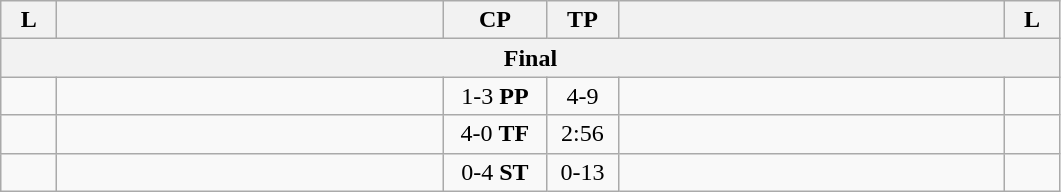<table class="wikitable" style="text-align: center;" |>
<tr>
<th width="30">L</th>
<th width="250"></th>
<th width="62">CP</th>
<th width="40">TP</th>
<th width="250"></th>
<th width="30">L</th>
</tr>
<tr>
<th colspan="7">Final</th>
</tr>
<tr>
<td></td>
<td style="text-align:left;"></td>
<td>1-3 <strong>PP</strong></td>
<td>4-9</td>
<td style="text-align:left;"><strong></strong></td>
<td></td>
</tr>
<tr>
<td></td>
<td style="text-align:left;"><strong></strong></td>
<td>4-0 <strong>TF</strong></td>
<td>2:56</td>
<td style="text-align:left;"></td>
<td></td>
</tr>
<tr>
<td></td>
<td style="text-align:left;"></td>
<td>0-4 <strong>ST</strong></td>
<td>0-13</td>
<td style="text-align:left;"><strong></strong></td>
<td></td>
</tr>
</table>
